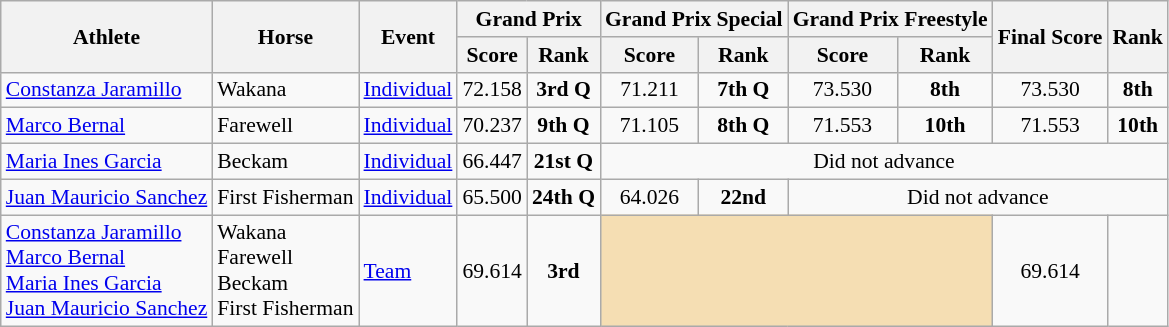<table class="wikitable" border="1" style="font-size:90%">
<tr>
<th rowspan=2>Athlete</th>
<th rowspan=2>Horse</th>
<th rowspan=2>Event</th>
<th colspan=2>Grand Prix</th>
<th colspan=2>Grand Prix Special</th>
<th colspan=2>Grand Prix Freestyle</th>
<th rowspan=2>Final Score</th>
<th rowspan=2>Rank</th>
</tr>
<tr>
<th>Score</th>
<th>Rank</th>
<th>Score</th>
<th>Rank</th>
<th>Score</th>
<th>Rank</th>
</tr>
<tr>
<td><a href='#'>Constanza Jaramillo</a></td>
<td>Wakana</td>
<td><a href='#'>Individual</a></td>
<td align=center>72.158</td>
<td align=center><strong>3rd Q</strong></td>
<td align=center>71.211</td>
<td align=center><strong>7th Q</strong></td>
<td align=center>73.530</td>
<td align=center><strong>8th</strong></td>
<td align=center>73.530</td>
<td align=center><strong>8th</strong></td>
</tr>
<tr>
<td><a href='#'>Marco Bernal</a></td>
<td>Farewell</td>
<td><a href='#'>Individual</a></td>
<td align=center>70.237</td>
<td align=center><strong>9th Q</strong></td>
<td align=center>71.105</td>
<td align=center><strong>8th Q</strong></td>
<td align=center>71.553</td>
<td align=center><strong>10th</strong></td>
<td align=center>71.553</td>
<td align=center><strong>10th</strong></td>
</tr>
<tr>
<td><a href='#'>Maria Ines Garcia</a></td>
<td>Beckam</td>
<td><a href='#'>Individual</a></td>
<td align=center>66.447</td>
<td align=center><strong>21st Q</strong></td>
<td align=center colspan="7">Did not advance</td>
</tr>
<tr>
<td><a href='#'>Juan Mauricio Sanchez</a></td>
<td>First Fisherman</td>
<td><a href='#'>Individual</a></td>
<td align=center>65.500</td>
<td align=center><strong>24th Q</strong></td>
<td align=center>64.026</td>
<td align=center><strong>22nd</strong></td>
<td align=center colspan="7">Did not advance</td>
</tr>
<tr>
<td><a href='#'>Constanza Jaramillo</a><br><a href='#'>Marco Bernal</a><br><a href='#'>Maria Ines Garcia</a><br><a href='#'>Juan Mauricio Sanchez</a></td>
<td>Wakana<br>Farewell<br>Beckam<br>First Fisherman</td>
<td><a href='#'>Team</a></td>
<td align=center>69.614</td>
<td align=center><strong>3rd</strong></td>
<td colspan=4 bgcolor=wheat></td>
<td align=center>69.614</td>
<td align=center></td>
</tr>
</table>
